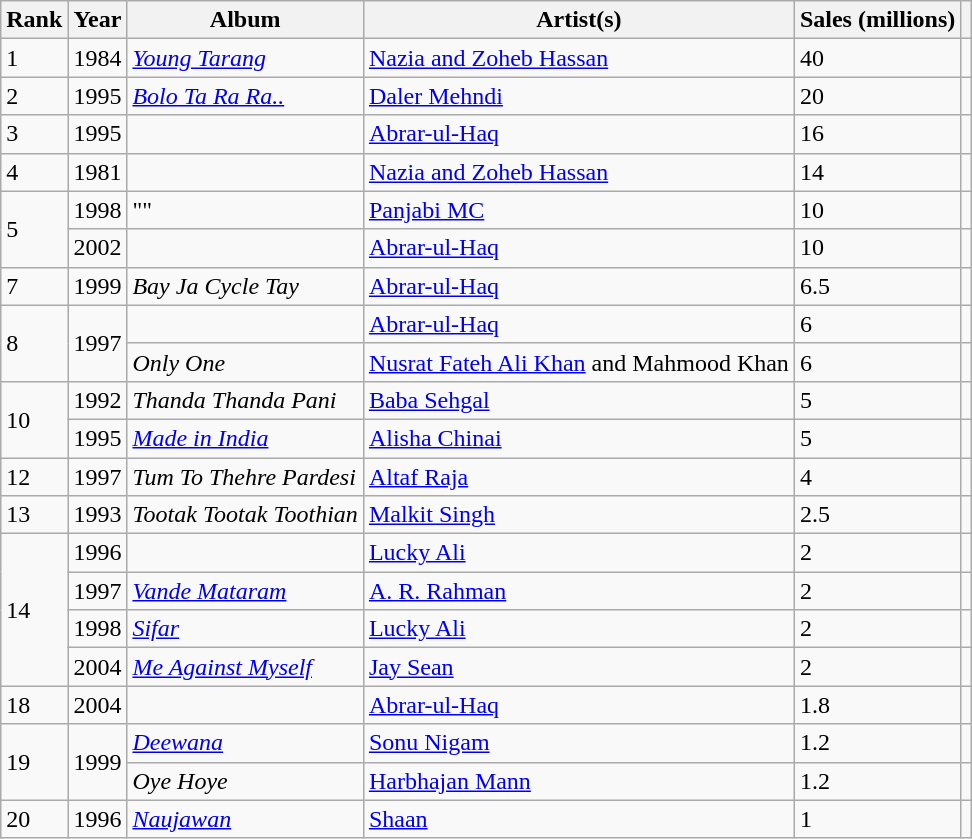<table class="wikitable sortable">
<tr>
<th scope="col">Rank</th>
<th scope="col">Year</th>
<th scope="col">Album</th>
<th scope="col">Artist(s)</th>
<th scope="col">Sales (millions)</th>
<th scope="col"></th>
</tr>
<tr>
<td>1</td>
<td>1984</td>
<td><em><a href='#'>Young Tarang</a></em></td>
<td><a href='#'>Nazia and Zoheb Hassan</a></td>
<td>40</td>
<td></td>
</tr>
<tr>
<td>2</td>
<td>1995</td>
<td><em><a href='#'>Bolo Ta Ra Ra..</a></em></td>
<td><a href='#'>Daler Mehndi</a></td>
<td>20</td>
<td></td>
</tr>
<tr>
<td>3</td>
<td>1995</td>
<td><em></em></td>
<td><a href='#'>Abrar-ul-Haq</a></td>
<td>16</td>
<td></td>
</tr>
<tr>
<td>4</td>
<td>1981</td>
<td><em></em></td>
<td><a href='#'>Nazia and Zoheb Hassan</a></td>
<td>14</td>
<td></td>
</tr>
<tr>
<td rowspan="2">5</td>
<td>1998</td>
<td>""</td>
<td><a href='#'>Panjabi MC</a></td>
<td>10</td>
<td></td>
</tr>
<tr>
<td>2002</td>
<td><em></em></td>
<td><a href='#'>Abrar-ul-Haq</a></td>
<td>10</td>
<td></td>
</tr>
<tr>
<td>7</td>
<td>1999</td>
<td><em>Bay Ja Cycle Tay</em></td>
<td><a href='#'>Abrar-ul-Haq</a></td>
<td>6.5</td>
<td></td>
</tr>
<tr>
<td rowspan="2">8</td>
<td rowspan="2">1997</td>
<td><em></em></td>
<td><a href='#'>Abrar-ul-Haq</a></td>
<td>6</td>
<td></td>
</tr>
<tr>
<td><em>Only One</em></td>
<td><a href='#'>Nusrat Fateh Ali Khan</a> and Mahmood Khan</td>
<td>6</td>
<td></td>
</tr>
<tr>
<td rowspan="2">10</td>
<td>1992</td>
<td><em>Thanda Thanda Pani</em></td>
<td><a href='#'>Baba Sehgal</a></td>
<td>5</td>
<td></td>
</tr>
<tr>
<td>1995</td>
<td><em><a href='#'>Made in India</a></em></td>
<td><a href='#'>Alisha Chinai</a></td>
<td>5</td>
<td></td>
</tr>
<tr>
<td>12</td>
<td>1997</td>
<td><em>Tum To Thehre Pardesi</em></td>
<td><a href='#'>Altaf Raja</a></td>
<td>4</td>
<td></td>
</tr>
<tr>
<td>13</td>
<td>1993</td>
<td><em>Tootak Tootak Toothian</em></td>
<td><a href='#'>Malkit Singh</a></td>
<td>2.5</td>
<td></td>
</tr>
<tr>
<td rowspan="4">14</td>
<td>1996</td>
<td><em></em></td>
<td><a href='#'>Lucky Ali</a></td>
<td>2</td>
<td></td>
</tr>
<tr>
<td>1997</td>
<td><em><a href='#'>Vande Mataram</a></em></td>
<td><a href='#'>A. R. Rahman</a> </td>
<td>2</td>
<td></td>
</tr>
<tr>
<td>1998</td>
<td><em><a href='#'>Sifar</a></em></td>
<td><a href='#'>Lucky Ali</a></td>
<td>2</td>
<td></td>
</tr>
<tr>
<td>2004</td>
<td><em><a href='#'>Me Against Myself</a></em></td>
<td><a href='#'>Jay Sean</a></td>
<td>2</td>
<td></td>
</tr>
<tr>
<td>18</td>
<td>2004</td>
<td><em></em></td>
<td><a href='#'>Abrar-ul-Haq</a></td>
<td>1.8</td>
<td></td>
</tr>
<tr>
<td rowspan="2">19</td>
<td rowspan="2">1999</td>
<td><em><a href='#'>Deewana</a></em></td>
<td><a href='#'>Sonu Nigam</a></td>
<td>1.2</td>
<td></td>
</tr>
<tr>
<td><em>Oye Hoye</em></td>
<td><a href='#'>Harbhajan Mann</a></td>
<td>1.2</td>
<td></td>
</tr>
<tr>
<td>20</td>
<td>1996</td>
<td><em><a href='#'>Naujawan</a></em></td>
<td><a href='#'>Shaan</a></td>
<td>1</td>
<td></td>
</tr>
</table>
